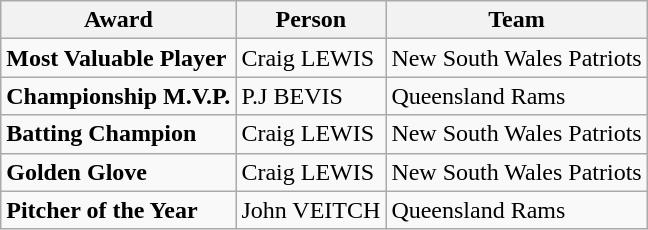<table class="wikitable">
<tr>
<th>Award</th>
<th>Person</th>
<th>Team</th>
</tr>
<tr>
<td><strong>Most Valuable Player</strong></td>
<td>Craig LEWIS</td>
<td>New South Wales Patriots</td>
</tr>
<tr>
<td><strong>Championship M.V.P.</strong></td>
<td>P.J BEVIS</td>
<td>Queensland Rams</td>
</tr>
<tr>
<td><strong>Batting Champion</strong></td>
<td>Craig LEWIS</td>
<td>New South Wales Patriots</td>
</tr>
<tr>
<td><strong>Golden Glove</strong></td>
<td>Craig LEWIS</td>
<td>New South Wales Patriots</td>
</tr>
<tr>
<td><strong>Pitcher of the Year</strong></td>
<td>John VEITCH</td>
<td>Queensland Rams</td>
</tr>
</table>
